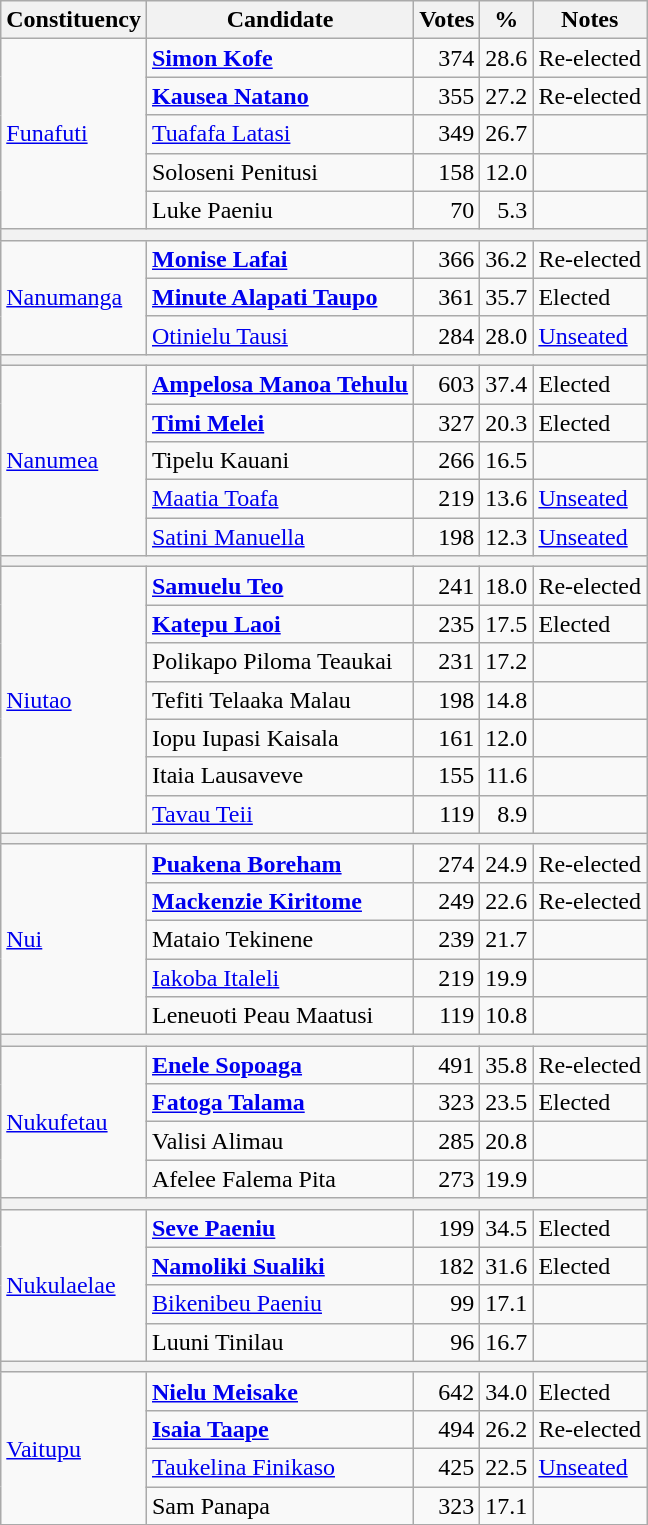<table class=wikitable>
<tr>
<th>Constituency</th>
<th>Candidate</th>
<th>Votes</th>
<th>%</th>
<th>Notes</th>
</tr>
<tr>
<td rowspan=5><a href='#'>Funafuti</a></td>
<td><strong><a href='#'>Simon Kofe</a></strong></td>
<td align=right>374</td>
<td align=right>28.6</td>
<td>Re-elected</td>
</tr>
<tr>
<td><strong><a href='#'>Kausea Natano</a></strong></td>
<td align=right>355</td>
<td align=right>27.2</td>
<td>Re-elected</td>
</tr>
<tr>
<td><a href='#'>Tuafafa Latasi</a></td>
<td align=right>349</td>
<td align=right>26.7</td>
<td></td>
</tr>
<tr>
<td>Soloseni Penitusi</td>
<td align=right>158</td>
<td align=right>12.0</td>
<td></td>
</tr>
<tr>
<td>Luke Paeniu</td>
<td align=right>70</td>
<td align=right>5.3</td>
<td></td>
</tr>
<tr>
<th colspan=5></th>
</tr>
<tr>
<td rowspan=3><a href='#'>Nanumanga</a></td>
<td><strong><a href='#'>Monise Lafai</a></strong></td>
<td align=right>366</td>
<td align=right>36.2</td>
<td>Re-elected</td>
</tr>
<tr>
<td><strong><a href='#'>Minute Alapati Taupo</a></strong></td>
<td align=right>361</td>
<td align=right>35.7</td>
<td>Elected</td>
</tr>
<tr>
<td><a href='#'>Otinielu Tausi</a></td>
<td align=right>284</td>
<td align=right>28.0</td>
<td><a href='#'>Unseated</a></td>
</tr>
<tr>
<th colspan=5></th>
</tr>
<tr>
<td rowspan=5><a href='#'>Nanumea</a></td>
<td><strong><a href='#'>Ampelosa Manoa Tehulu</a></strong></td>
<td align=right>603</td>
<td align=right>37.4</td>
<td>Elected</td>
</tr>
<tr>
<td><strong><a href='#'>Timi Melei</a></strong></td>
<td align=right>327</td>
<td align=right>20.3</td>
<td>Elected</td>
</tr>
<tr>
<td>Tipelu Kauani</td>
<td align=right>266</td>
<td align=right>16.5</td>
<td></td>
</tr>
<tr>
<td><a href='#'>Maatia Toafa</a></td>
<td align=right>219</td>
<td align=right>13.6</td>
<td><a href='#'>Unseated</a></td>
</tr>
<tr>
<td><a href='#'>Satini Manuella</a></td>
<td align=right>198</td>
<td align=right>12.3</td>
<td><a href='#'>Unseated</a></td>
</tr>
<tr>
<th colspan=5></th>
</tr>
<tr>
<td rowspan=7><a href='#'>Niutao</a></td>
<td><strong><a href='#'>Samuelu Teo</a></strong></td>
<td align=right>241</td>
<td align=right>18.0</td>
<td>Re-elected</td>
</tr>
<tr>
<td><strong><a href='#'>Katepu Laoi</a></strong></td>
<td align=right>235</td>
<td align=right>17.5</td>
<td>Elected</td>
</tr>
<tr>
<td>Polikapo Piloma Teaukai</td>
<td align=right>231</td>
<td align=right>17.2</td>
<td></td>
</tr>
<tr>
<td>Tefiti Telaaka Malau</td>
<td align=right>198</td>
<td align=right>14.8</td>
<td></td>
</tr>
<tr>
<td>Iopu Iupasi Kaisala</td>
<td align=right>161</td>
<td align=right>12.0</td>
<td></td>
</tr>
<tr>
<td>Itaia Lausaveve</td>
<td align=right>155</td>
<td align=right>11.6</td>
<td></td>
</tr>
<tr>
<td><a href='#'>Tavau Teii</a></td>
<td align=right>119</td>
<td align=right>8.9</td>
<td></td>
</tr>
<tr>
<th colspan=5></th>
</tr>
<tr>
<td rowspan=5><a href='#'>Nui</a></td>
<td><strong><a href='#'>Puakena Boreham</a></strong></td>
<td align=right>274</td>
<td align=right>24.9</td>
<td>Re-elected</td>
</tr>
<tr>
<td><strong><a href='#'>Mackenzie Kiritome</a></strong></td>
<td align=right>249</td>
<td align=right>22.6</td>
<td>Re-elected</td>
</tr>
<tr>
<td>Mataio Tekinene</td>
<td align=right>239</td>
<td align=right>21.7</td>
<td></td>
</tr>
<tr>
<td><a href='#'>Iakoba Italeli</a></td>
<td align=right>219</td>
<td align=right>19.9</td>
<td></td>
</tr>
<tr>
<td>Leneuoti Peau Maatusi</td>
<td align=right>119</td>
<td align=right>10.8</td>
<td></td>
</tr>
<tr>
<th colspan=5></th>
</tr>
<tr>
<td rowspan=4><a href='#'>Nukufetau</a></td>
<td><strong><a href='#'>Enele Sopoaga</a></strong></td>
<td align=right>491</td>
<td align=right>35.8</td>
<td>Re-elected</td>
</tr>
<tr>
<td><strong><a href='#'>Fatoga Talama</a></strong></td>
<td align=right>323</td>
<td align=right>23.5</td>
<td>Elected</td>
</tr>
<tr>
<td>Valisi Alimau</td>
<td align=right>285</td>
<td align=right>20.8</td>
<td></td>
</tr>
<tr>
<td>Afelee Falema Pita</td>
<td align=right>273</td>
<td align=right>19.9</td>
<td></td>
</tr>
<tr>
<th colspan=5></th>
</tr>
<tr>
<td rowspan=4><a href='#'>Nukulaelae</a></td>
<td><strong><a href='#'>Seve Paeniu</a></strong></td>
<td align=right>199</td>
<td align=right>34.5</td>
<td>Elected</td>
</tr>
<tr>
<td><strong><a href='#'>Namoliki Sualiki</a></strong></td>
<td align=right>182</td>
<td align=right>31.6</td>
<td>Elected</td>
</tr>
<tr>
<td><a href='#'>Bikenibeu Paeniu</a></td>
<td align=right>99</td>
<td align=right>17.1</td>
<td></td>
</tr>
<tr>
<td>Luuni Tinilau</td>
<td align=right>96</td>
<td align=right>16.7</td>
<td></td>
</tr>
<tr>
<th colspan=5></th>
</tr>
<tr>
<td rowspan=4><a href='#'>Vaitupu</a></td>
<td><strong><a href='#'>Nielu Meisake</a></strong></td>
<td align=right>642</td>
<td align=right>34.0</td>
<td>Elected</td>
</tr>
<tr>
<td><strong><a href='#'>Isaia Taape</a></strong></td>
<td align=right>494</td>
<td align=right>26.2</td>
<td>Re-elected</td>
</tr>
<tr>
<td><a href='#'>Taukelina Finikaso</a></td>
<td align=right>425</td>
<td align=right>22.5</td>
<td><a href='#'>Unseated</a></td>
</tr>
<tr>
<td>Sam Panapa</td>
<td align=right>323</td>
<td align=right>17.1</td>
<td></td>
</tr>
</table>
